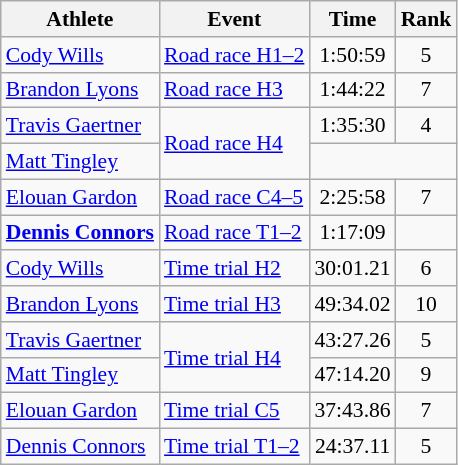<table class=wikitable style=font-size:90%;text-align:center>
<tr>
<th>Athlete</th>
<th>Event</th>
<th>Time</th>
<th>Rank</th>
</tr>
<tr>
<td align=left><a href='#'>Cody Wills</a></td>
<td align=left><a href='#'>Road race H1–2</a></td>
<td>1:50:59</td>
<td>5</td>
</tr>
<tr>
<td align=left><a href='#'>Brandon Lyons</a></td>
<td align=left><a href='#'>Road race H3</a></td>
<td>1:44:22</td>
<td>7</td>
</tr>
<tr>
<td align=left><a href='#'>Travis Gaertner</a></td>
<td align=left rowspan=2><a href='#'>Road race H4</a></td>
<td>1:35:30</td>
<td>4</td>
</tr>
<tr>
<td align=left><a href='#'>Matt Tingley</a></td>
<td colspan=2></td>
</tr>
<tr>
<td align=left><a href='#'>Elouan Gardon</a></td>
<td align=left><a href='#'>Road race C4–5</a></td>
<td>2:25:58</td>
<td>7</td>
</tr>
<tr>
<td align=left><strong><a href='#'>Dennis Connors</a></strong></td>
<td align=left><a href='#'>Road race T1–2</a></td>
<td>1:17:09</td>
<td></td>
</tr>
<tr>
<td align=left><a href='#'>Cody Wills</a></td>
<td align=left><a href='#'>Time trial H2</a></td>
<td>30:01.21</td>
<td>6</td>
</tr>
<tr>
<td align=left><a href='#'>Brandon Lyons</a></td>
<td align=left><a href='#'>Time trial H3</a></td>
<td>49:34.02</td>
<td>10</td>
</tr>
<tr>
<td align=left><a href='#'>Travis Gaertner</a></td>
<td align=left rowspan=2><a href='#'>Time trial H4</a></td>
<td>43:27.26</td>
<td>5</td>
</tr>
<tr>
<td align=left><a href='#'>Matt Tingley</a></td>
<td>47:14.20</td>
<td>9</td>
</tr>
<tr>
<td align=left><a href='#'>Elouan Gardon</a></td>
<td align=left><a href='#'>Time trial C5</a></td>
<td>37:43.86</td>
<td>7</td>
</tr>
<tr>
<td align=left><a href='#'>Dennis Connors</a></td>
<td align=left><a href='#'>Time trial T1–2</a></td>
<td>24:37.11</td>
<td>5</td>
</tr>
</table>
